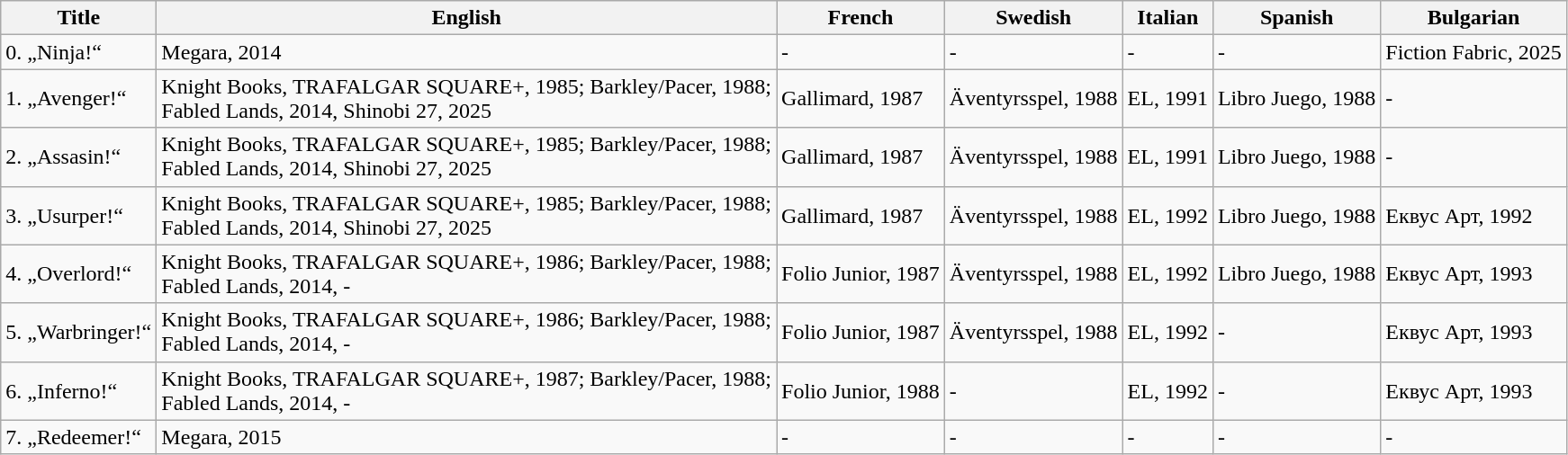<table class="wikitable">
<tr>
<th>Title</th>
<th>English</th>
<th>French</th>
<th>Swedish</th>
<th>Italian</th>
<th>Spanish</th>
<th>Bulgarian</th>
</tr>
<tr>
<td>0. „Ninja!“</td>
<td>Megara, 2014</td>
<td>-</td>
<td>-</td>
<td>-</td>
<td>-</td>
<td>Fiction Fabric, 2025</td>
</tr>
<tr>
<td>1. „Avenger!“</td>
<td>Knight Books, TRAFALGAR SQUARE+, 1985; Barkley/Pacer, 1988;<br> Fabled Lands, 2014, Shinobi 27, 2025</td>
<td>Gallimard, 1987</td>
<td>Äventyrsspel, 1988</td>
<td>EL, 1991</td>
<td>Libro Juego, 1988</td>
<td>-</td>
</tr>
<tr>
<td>2. „Assasin!“</td>
<td>Knight Books, TRAFALGAR SQUARE+, 1985; Barkley/Pacer, 1988;<br> Fabled Lands, 2014, Shinobi 27, 2025</td>
<td>Gallimard, 1987</td>
<td>Äventyrsspel, 1988</td>
<td>EL, 1991</td>
<td>Libro Juego, 1988</td>
<td>-</td>
</tr>
<tr>
<td>3. „Usurper!“</td>
<td>Knight Books, TRAFALGAR SQUARE+, 1985; Barkley/Pacer, 1988;<br> Fabled Lands, 2014, Shinobi 27, 2025</td>
<td>Gallimard, 1987</td>
<td>Äventyrsspel, 1988</td>
<td>EL, 1992</td>
<td>Libro Juego, 1988</td>
<td>Еквус Арт, 1992</td>
</tr>
<tr>
<td>4. „Overlord!“</td>
<td>Knight Books, TRAFALGAR SQUARE+, 1986; Barkley/Pacer, 1988;<br> Fabled Lands, 2014, -</td>
<td>Folio Junior, 1987</td>
<td>Äventyrsspel, 1988</td>
<td>EL, 1992</td>
<td>Libro Juego, 1988</td>
<td>Еквус Арт, 1993</td>
</tr>
<tr>
<td>5. „Warbringer!“</td>
<td>Knight Books, TRAFALGAR SQUARE+, 1986; Barkley/Pacer, 1988;<br> Fabled Lands, 2014, -</td>
<td>Folio Junior, 1987</td>
<td>Äventyrsspel, 1988</td>
<td>EL, 1992</td>
<td>-</td>
<td>Еквус Арт, 1993</td>
</tr>
<tr>
<td>6. „Inferno!“</td>
<td>Knight Books, TRAFALGAR SQUARE+, 1987; Barkley/Pacer, 1988;<br> Fabled Lands, 2014, -</td>
<td>Folio Junior, 1988</td>
<td>-</td>
<td>EL, 1992</td>
<td>-</td>
<td>Еквус Арт, 1993</td>
</tr>
<tr>
<td>7. „Redeemer!“</td>
<td>Megara, 2015</td>
<td>-</td>
<td>-</td>
<td>-</td>
<td>-</td>
<td>-</td>
</tr>
</table>
